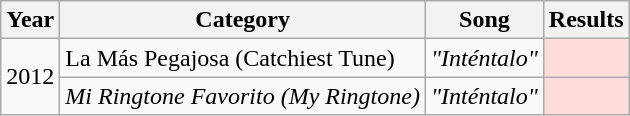<table class="wikitable plainrowheaders">
<tr>
<th scope="col">Year</th>
<th scope="col">Category</th>
<th scope="col">Song</th>
<th scope="col">Results</th>
</tr>
<tr>
<td rowspan="11">2012</td>
<td>La Más Pegajosa (Catchiest Tune)</td>
<td rowspan="1"><em>"Inténtalo"</em></td>
<td style="background: #ffdddd"></td>
</tr>
<tr>
<td><em>Mi Ringtone Favorito</em> <em>(My Ringtone)</em></td>
<td rowspan="1"><em>"Inténtalo"</em></td>
<td style="background: #ffdddd"></td>
</tr>
</table>
